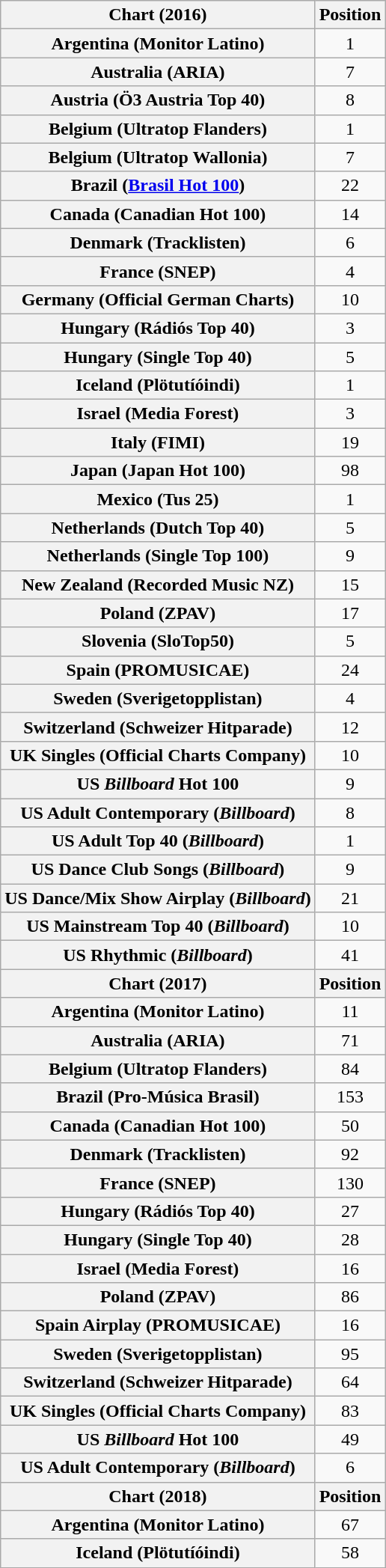<table class="wikitable plainrowheaders sortable" style="text-align:center">
<tr>
<th scope="col">Chart (2016)</th>
<th scope="col">Position</th>
</tr>
<tr>
<th scope="row">Argentina (Monitor Latino)</th>
<td>1</td>
</tr>
<tr>
<th scope="row">Australia (ARIA)</th>
<td>7</td>
</tr>
<tr>
<th scope="row">Austria (Ö3 Austria Top 40)</th>
<td>8</td>
</tr>
<tr>
<th scope="row">Belgium (Ultratop Flanders)</th>
<td>1</td>
</tr>
<tr>
<th scope="row">Belgium (Ultratop Wallonia)</th>
<td>7</td>
</tr>
<tr>
<th scope="row">Brazil (<a href='#'>Brasil Hot 100</a>)</th>
<td>22</td>
</tr>
<tr>
<th scope="row">Canada (Canadian Hot 100)</th>
<td>14</td>
</tr>
<tr>
<th scope="row">Denmark (Tracklisten)</th>
<td>6</td>
</tr>
<tr>
<th scope="row">France (SNEP)</th>
<td>4</td>
</tr>
<tr>
<th scope="row">Germany (Official German Charts)</th>
<td>10</td>
</tr>
<tr>
<th scope="row">Hungary (Rádiós Top 40)</th>
<td>3</td>
</tr>
<tr>
<th scope="row">Hungary (Single Top 40)</th>
<td>5</td>
</tr>
<tr>
<th scope="row">Iceland (Plötutíóindi)</th>
<td>1</td>
</tr>
<tr>
<th scope="row">Israel (Media Forest)</th>
<td>3</td>
</tr>
<tr>
<th scope="row">Italy (FIMI)</th>
<td>19</td>
</tr>
<tr>
<th scope="row">Japan (Japan Hot 100)</th>
<td>98</td>
</tr>
<tr>
<th scope="row">Mexico (Tus 25)</th>
<td>1</td>
</tr>
<tr>
<th scope="row">Netherlands (Dutch Top 40)</th>
<td>5</td>
</tr>
<tr>
<th scope="row">Netherlands (Single Top 100)</th>
<td>9</td>
</tr>
<tr>
<th scope="row">New Zealand (Recorded Music NZ)</th>
<td>15</td>
</tr>
<tr>
<th scope="row">Poland (ZPAV)</th>
<td>17</td>
</tr>
<tr>
<th scope="row">Slovenia (SloTop50)</th>
<td>5</td>
</tr>
<tr>
<th scope="row">Spain (PROMUSICAE)</th>
<td>24</td>
</tr>
<tr>
<th scope="row">Sweden (Sverigetopplistan)</th>
<td>4</td>
</tr>
<tr>
<th scope="row">Switzerland (Schweizer Hitparade)</th>
<td>12</td>
</tr>
<tr>
<th scope="row">UK Singles (Official Charts Company)</th>
<td>10</td>
</tr>
<tr>
<th scope="row">US <em>Billboard</em> Hot 100</th>
<td>9</td>
</tr>
<tr>
<th scope="row">US Adult Contemporary (<em>Billboard</em>)</th>
<td>8</td>
</tr>
<tr>
<th scope="row">US Adult Top 40 (<em>Billboard</em>)</th>
<td>1</td>
</tr>
<tr>
<th scope="row">US Dance Club Songs (<em>Billboard</em>)</th>
<td>9</td>
</tr>
<tr>
<th scope="row">US Dance/Mix Show Airplay (<em>Billboard</em>)</th>
<td>21</td>
</tr>
<tr>
<th scope="row">US Mainstream Top 40 (<em>Billboard</em>)</th>
<td>10</td>
</tr>
<tr>
<th scope="row">US Rhythmic (<em>Billboard</em>)</th>
<td>41</td>
</tr>
<tr>
<th scope="col">Chart (2017)</th>
<th scope="col">Position</th>
</tr>
<tr>
<th scope="row">Argentina (Monitor Latino)</th>
<td>11</td>
</tr>
<tr>
<th scope="row">Australia (ARIA)</th>
<td>71</td>
</tr>
<tr>
<th scope="row">Belgium (Ultratop Flanders)</th>
<td>84</td>
</tr>
<tr>
<th scope="row">Brazil (Pro-Música Brasil)</th>
<td>153</td>
</tr>
<tr>
<th scope="row">Canada (Canadian Hot 100)</th>
<td>50</td>
</tr>
<tr>
<th scope="row">Denmark (Tracklisten)</th>
<td>92</td>
</tr>
<tr>
<th scope="row">France (SNEP)</th>
<td>130</td>
</tr>
<tr>
<th scope="row">Hungary (Rádiós Top 40)</th>
<td>27</td>
</tr>
<tr>
<th scope="row">Hungary (Single Top 40)</th>
<td>28</td>
</tr>
<tr>
<th scope="row">Israel (Media Forest)</th>
<td>16</td>
</tr>
<tr>
<th scope="row">Poland (ZPAV)</th>
<td>86</td>
</tr>
<tr>
<th scope="row">Spain Airplay (PROMUSICAE)</th>
<td>16</td>
</tr>
<tr>
<th scope="row">Sweden (Sverigetopplistan)</th>
<td>95</td>
</tr>
<tr>
<th scope="row">Switzerland (Schweizer Hitparade)</th>
<td>64</td>
</tr>
<tr>
<th scope="row">UK Singles (Official Charts Company)</th>
<td>83</td>
</tr>
<tr>
<th scope="row">US <em>Billboard</em> Hot 100</th>
<td>49</td>
</tr>
<tr>
<th scope="row">US Adult Contemporary (<em>Billboard</em>)</th>
<td>6</td>
</tr>
<tr>
<th scope="col">Chart (2018)</th>
<th scope="col">Position</th>
</tr>
<tr>
<th scope="row">Argentina (Monitor Latino)</th>
<td>67</td>
</tr>
<tr>
<th scope="row">Iceland (Plötutíóindi)</th>
<td>58</td>
</tr>
</table>
